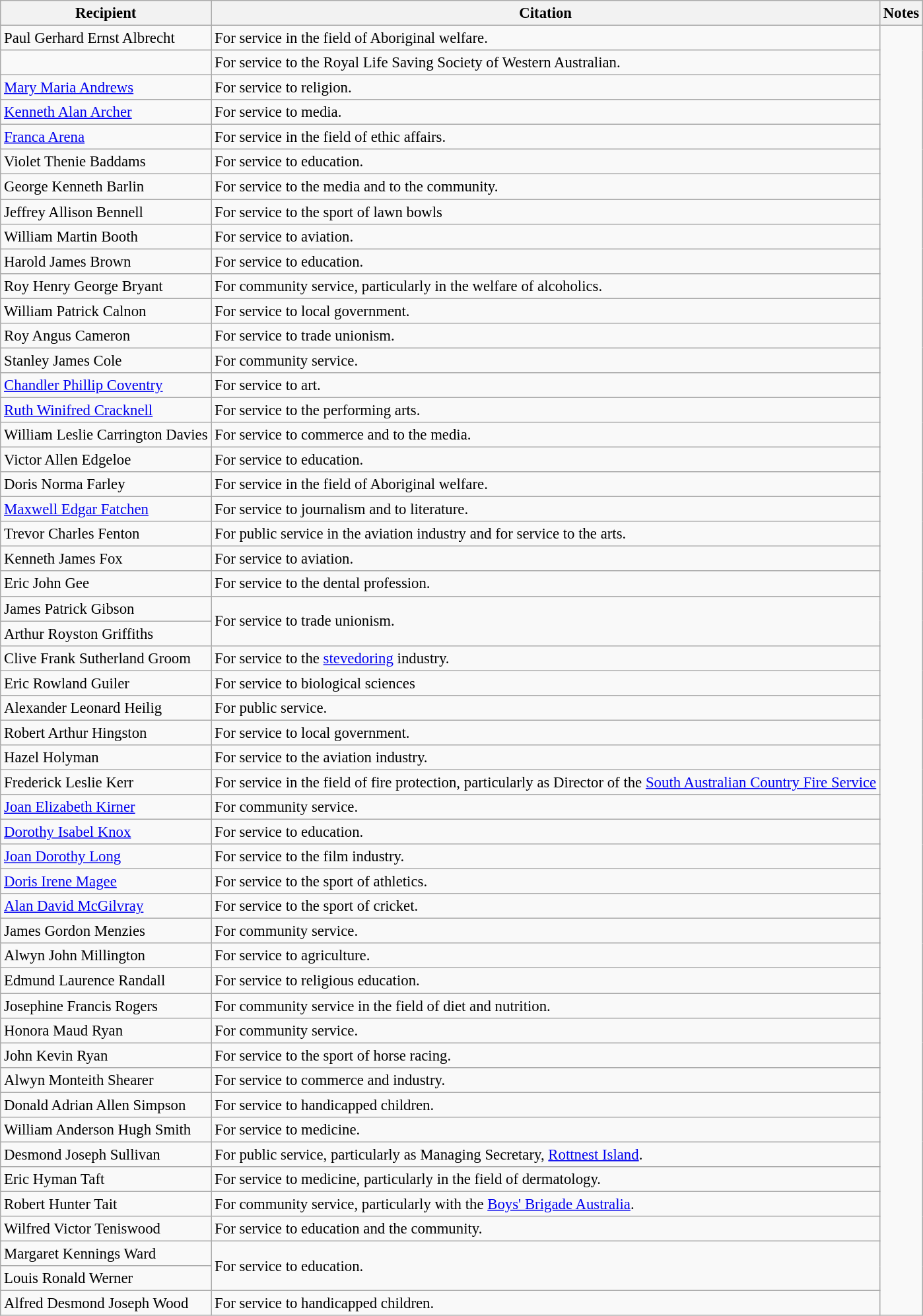<table class="wikitable" style="font-size:95%;">
<tr>
<th>Recipient</th>
<th>Citation</th>
<th>Notes</th>
</tr>
<tr>
<td> Paul Gerhard Ernst Albrecht</td>
<td>For service in the field of Aboriginal welfare.</td>
<td rowspan=52></td>
</tr>
<tr>
<td></td>
<td>For service to the Royal Life Saving Society of Western Australian.</td>
</tr>
<tr>
<td> <a href='#'>Mary Maria Andrews</a></td>
<td>For service to religion.</td>
</tr>
<tr>
<td><a href='#'>Kenneth Alan Archer</a></td>
<td>For service to media.</td>
</tr>
<tr>
<td><a href='#'>Franca Arena</a></td>
<td>For service in the field of ethic affairs.</td>
</tr>
<tr>
<td>Violet Thenie Baddams</td>
<td>For service to education.</td>
</tr>
<tr>
<td>George Kenneth Barlin</td>
<td>For service to the media and to the community.</td>
</tr>
<tr>
<td>Jeffrey Allison Bennell</td>
<td>For service to the sport of lawn bowls</td>
</tr>
<tr>
<td>William Martin Booth</td>
<td>For service to aviation.</td>
</tr>
<tr>
<td> Harold James Brown</td>
<td>For service to education.</td>
</tr>
<tr>
<td>Roy Henry George Bryant</td>
<td>For community service, particularly in the welfare of alcoholics.</td>
</tr>
<tr>
<td>William Patrick Calnon</td>
<td>For service to local government.</td>
</tr>
<tr>
<td>Roy Angus Cameron</td>
<td>For service to trade unionism.</td>
</tr>
<tr>
<td>Stanley James Cole</td>
<td>For community service.</td>
</tr>
<tr>
<td><a href='#'>Chandler Phillip Coventry</a></td>
<td>For service to art.</td>
</tr>
<tr>
<td><a href='#'>Ruth Winifred Cracknell</a></td>
<td>For service to the performing arts.</td>
</tr>
<tr>
<td>William Leslie Carrington Davies</td>
<td>For service to commerce and to the media.</td>
</tr>
<tr>
<td>Victor Allen Edgeloe</td>
<td>For service to education.</td>
</tr>
<tr>
<td> Doris Norma Farley</td>
<td>For service in the field of Aboriginal welfare.</td>
</tr>
<tr>
<td><a href='#'>Maxwell Edgar Fatchen</a></td>
<td>For service to journalism and to literature.</td>
</tr>
<tr>
<td>Trevor Charles Fenton</td>
<td>For public service in the aviation industry and for service to the arts.</td>
</tr>
<tr>
<td>Kenneth James Fox</td>
<td>For service to aviation.</td>
</tr>
<tr>
<td>Eric John Gee</td>
<td>For service to the dental profession.</td>
</tr>
<tr>
<td>James Patrick Gibson</td>
<td rowspan=2>For service to trade unionism.</td>
</tr>
<tr>
<td>Arthur Royston Griffiths</td>
</tr>
<tr>
<td>Clive Frank Sutherland Groom</td>
<td>For service to the <a href='#'>stevedoring</a> industry.</td>
</tr>
<tr>
<td> Eric Rowland Guiler</td>
<td>For service to biological sciences</td>
</tr>
<tr>
<td>Alexander Leonard Heilig</td>
<td>For public service.</td>
</tr>
<tr>
<td>Robert Arthur Hingston</td>
<td>For service to local government.</td>
</tr>
<tr>
<td>Hazel Holyman</td>
<td>For service to the aviation industry.</td>
</tr>
<tr>
<td>Frederick Leslie Kerr </td>
<td>For service in the field of fire protection, particularly as Director of the <a href='#'>South Australian Country Fire Service</a></td>
</tr>
<tr>
<td><a href='#'>Joan Elizabeth Kirner</a></td>
<td>For community service.</td>
</tr>
<tr>
<td><a href='#'>Dorothy Isabel Knox</a> </td>
<td>For service to education.</td>
</tr>
<tr>
<td><a href='#'>Joan Dorothy Long</a></td>
<td>For service to the film industry.</td>
</tr>
<tr>
<td><a href='#'>Doris Irene Magee</a> </td>
<td>For service to the sport of athletics.</td>
</tr>
<tr>
<td><a href='#'>Alan David McGilvray</a> </td>
<td>For service to the sport of cricket.</td>
</tr>
<tr>
<td>James Gordon Menzies</td>
<td>For community service.</td>
</tr>
<tr>
<td> Alwyn John Millington</td>
<td>For service to agriculture.</td>
</tr>
<tr>
<td> Edmund Laurence Randall</td>
<td>For service to religious education.</td>
</tr>
<tr>
<td>Josephine Francis Rogers</td>
<td>For community service in the field of diet and nutrition.</td>
</tr>
<tr>
<td>Honora Maud Ryan</td>
<td>For community service.</td>
</tr>
<tr>
<td>John Kevin Ryan</td>
<td>For service to the sport of horse racing.</td>
</tr>
<tr>
<td>Alwyn Monteith Shearer</td>
<td>For service to commerce and industry.</td>
</tr>
<tr>
<td>Donald Adrian Allen Simpson</td>
<td>For service to handicapped children.</td>
</tr>
<tr>
<td> William Anderson Hugh Smith</td>
<td>For service to medicine.</td>
</tr>
<tr>
<td>Desmond Joseph Sullivan </td>
<td>For public service, particularly as Managing Secretary, <a href='#'>Rottnest Island</a>.</td>
</tr>
<tr>
<td> Eric Hyman Taft</td>
<td>For service to medicine, particularly in the field of dermatology.</td>
</tr>
<tr>
<td>Robert Hunter Tait</td>
<td>For community service, particularly with the <a href='#'>Boys' Brigade Australia</a>.</td>
</tr>
<tr>
<td> Wilfred Victor Teniswood</td>
<td>For service to education and the community.</td>
</tr>
<tr>
<td>Margaret Kennings Ward</td>
<td rowspan=2>For service to education.</td>
</tr>
<tr>
<td> Louis Ronald Werner</td>
</tr>
<tr>
<td>Alfred Desmond Joseph Wood</td>
<td>For service to handicapped children.</td>
</tr>
</table>
